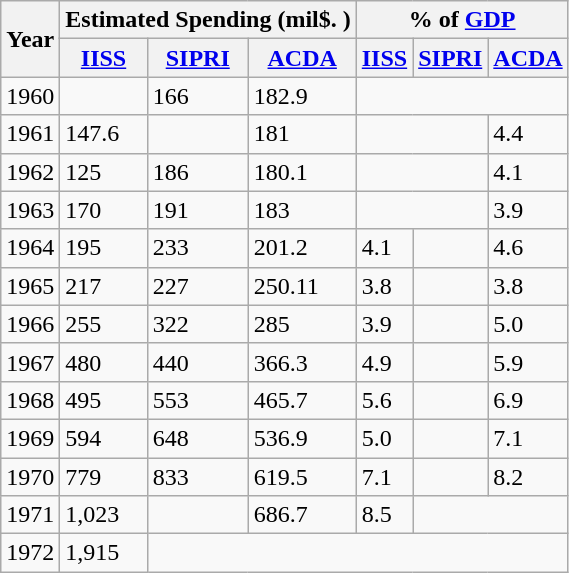<table class="wikitable">
<tr>
<th rowspan=2>Year</th>
<th colspan=3>Estimated Spending (mil$. )</th>
<th colspan=3>% of <a href='#'>GDP</a></th>
</tr>
<tr>
<th><a href='#'>IISS</a></th>
<th><a href='#'>SIPRI</a></th>
<th><a href='#'>ACDA</a></th>
<th><a href='#'>IISS</a></th>
<th><a href='#'>SIPRI</a></th>
<th><a href='#'>ACDA</a></th>
</tr>
<tr>
<td>1960</td>
<td></td>
<td>166</td>
<td>182.9</td>
</tr>
<tr>
<td>1961</td>
<td>147.6</td>
<td></td>
<td>181</td>
<td colspan=2></td>
<td>4.4</td>
</tr>
<tr>
<td>1962</td>
<td>125</td>
<td>186</td>
<td>180.1</td>
<td colspan=2></td>
<td>4.1</td>
</tr>
<tr>
<td>1963</td>
<td>170</td>
<td>191</td>
<td>183</td>
<td colspan=2></td>
<td>3.9</td>
</tr>
<tr>
<td>1964</td>
<td>195</td>
<td>233</td>
<td>201.2</td>
<td>4.1</td>
<td></td>
<td>4.6</td>
</tr>
<tr>
<td>1965</td>
<td>217</td>
<td>227</td>
<td>250.11</td>
<td>3.8</td>
<td></td>
<td>3.8</td>
</tr>
<tr>
<td>1966</td>
<td>255</td>
<td>322</td>
<td>285</td>
<td>3.9</td>
<td></td>
<td>5.0</td>
</tr>
<tr>
<td>1967</td>
<td>480</td>
<td>440</td>
<td>366.3</td>
<td>4.9</td>
<td></td>
<td>5.9</td>
</tr>
<tr>
<td>1968</td>
<td>495</td>
<td>553</td>
<td>465.7</td>
<td>5.6</td>
<td></td>
<td>6.9</td>
</tr>
<tr>
<td>1969</td>
<td>594</td>
<td>648</td>
<td>536.9</td>
<td>5.0</td>
<td></td>
<td>7.1</td>
</tr>
<tr>
<td>1970</td>
<td>779</td>
<td>833</td>
<td>619.5</td>
<td>7.1</td>
<td></td>
<td>8.2</td>
</tr>
<tr>
<td>1971</td>
<td>1,023</td>
<td></td>
<td>686.7</td>
<td>8.5</td>
<td colspan=2></td>
</tr>
<tr>
<td>1972</td>
<td>1,915</td>
<td colspan=5></td>
</tr>
</table>
